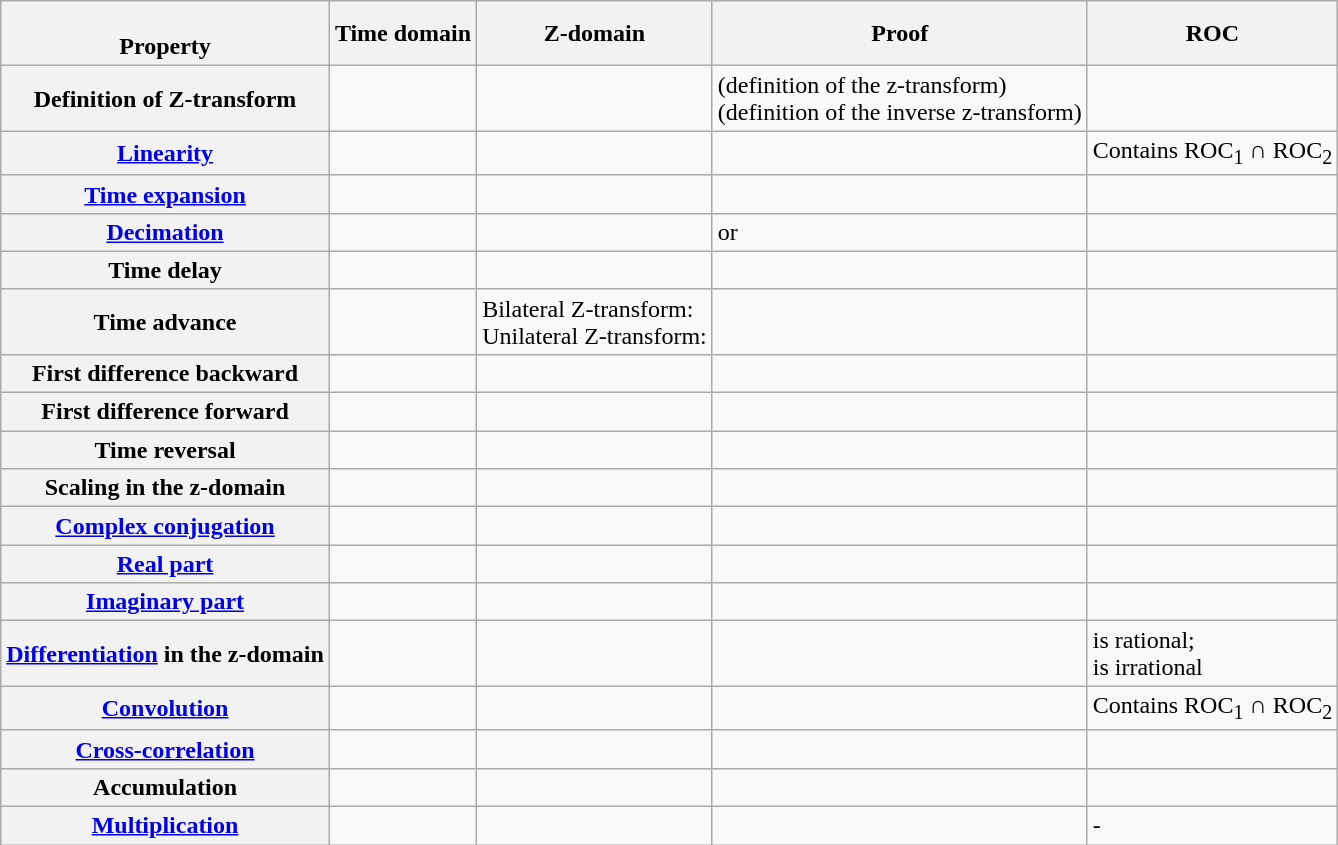<table class="wikitable">
<tr>
<th><br>Property</th>
<th>Time domain</th>
<th>Z-domain</th>
<th>Proof</th>
<th>ROC</th>
</tr>
<tr>
<th>Definition of Z-transform</th>
<td></td>
<td></td>
<td> (definition of the z-transform)<br> (definition of the inverse z-transform)</td>
<td></td>
</tr>
<tr>
<th><a href='#'>Linearity</a></th>
<td></td>
<td></td>
<td></td>
<td>Contains ROC<sub>1</sub> ∩ ROC<sub>2</sub></td>
</tr>
<tr>
<th><a href='#'>Time expansion</a></th>
<td><br></td>
<td></td>
<td></td>
<td></td>
</tr>
<tr>
<th><a href='#'>Decimation</a></th>
<td></td>
<td></td>
<td> or </td>
<td></td>
</tr>
<tr>
<th>Time delay</th>
<td><br></td>
<td></td>
<td></td>
<td></td>
</tr>
<tr>
<th>Time advance</th>
<td><br></td>
<td>Bilateral Z-transform:<br>
Unilateral Z-transform:</td>
<td></td>
<td></td>
</tr>
<tr>
<th>First difference backward</th>
<td><br></td>
<td></td>
<td></td>
<td></td>
</tr>
<tr>
<th>First difference forward</th>
<td></td>
<td></td>
<td></td>
<td></td>
</tr>
<tr>
<th>Time reversal</th>
<td></td>
<td></td>
<td></td>
<td></td>
</tr>
<tr>
<th>Scaling in the z-domain</th>
<td></td>
<td></td>
<td></td>
<td></td>
</tr>
<tr>
<th><a href='#'>Complex conjugation</a></th>
<td></td>
<td></td>
<td></td>
<td></td>
</tr>
<tr>
<th><a href='#'>Real part</a></th>
<td></td>
<td></td>
<td></td>
<td></td>
</tr>
<tr>
<th><a href='#'>Imaginary part</a></th>
<td></td>
<td></td>
<td></td>
<td></td>
</tr>
<tr>
<th><a href='#'>Differentiation</a> in the z-domain</th>
<td></td>
<td></td>
<td></td>
<td> is rational;<br> is irrational</td>
</tr>
<tr>
<th><a href='#'>Convolution</a></th>
<td></td>
<td></td>
<td></td>
<td>Contains ROC<sub>1</sub> ∩ ROC<sub>2</sub></td>
</tr>
<tr>
<th><a href='#'>Cross-correlation</a></th>
<td></td>
<td></td>
<td></td>
<td></td>
</tr>
<tr>
<th>Accumulation</th>
<td></td>
<td></td>
<td></td>
<td></td>
</tr>
<tr>
<th><a href='#'>Multiplication</a></th>
<td></td>
<td></td>
<td></td>
<td>-</td>
</tr>
</table>
